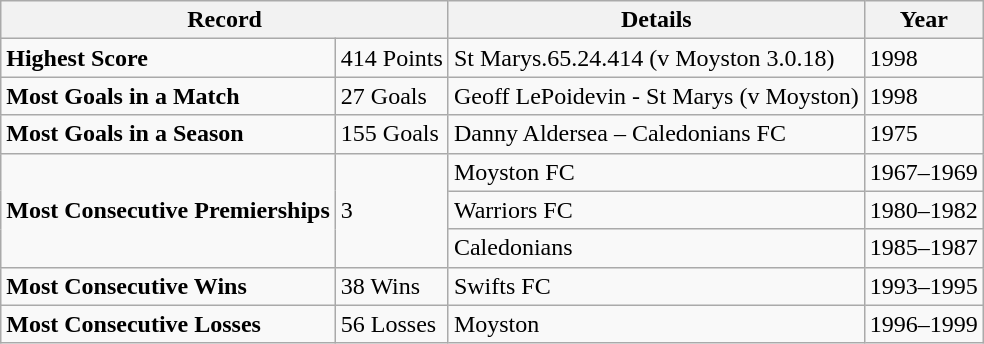<table class="wikitable">
<tr>
<th colspan=2>Record</th>
<th>Details</th>
<th>Year</th>
</tr>
<tr>
<td><strong>Highest Score</strong></td>
<td>414 Points</td>
<td>St Marys.65.24.414 (v Moyston 3.0.18)</td>
<td>1998</td>
</tr>
<tr>
<td><strong>Most Goals in a Match</strong></td>
<td>27 Goals</td>
<td>Geoff LePoidevin - St Marys (v Moyston)</td>
<td>1998</td>
</tr>
<tr>
<td><strong>Most Goals in a Season</strong></td>
<td>155 Goals</td>
<td>Danny Aldersea – Caledonians FC</td>
<td>1975</td>
</tr>
<tr>
<td rowspan="3"><strong>Most Consecutive Premierships</strong></td>
<td rowspan="3">3</td>
<td>Moyston FC</td>
<td>1967–1969</td>
</tr>
<tr>
<td>Warriors FC</td>
<td>1980–1982</td>
</tr>
<tr>
<td>Caledonians</td>
<td>1985–1987</td>
</tr>
<tr>
<td><strong>Most Consecutive Wins</strong></td>
<td>38 Wins</td>
<td>Swifts FC</td>
<td>1993–1995</td>
</tr>
<tr>
<td><strong>Most Consecutive Losses</strong></td>
<td>56 Losses</td>
<td>Moyston</td>
<td>1996–1999</td>
</tr>
</table>
